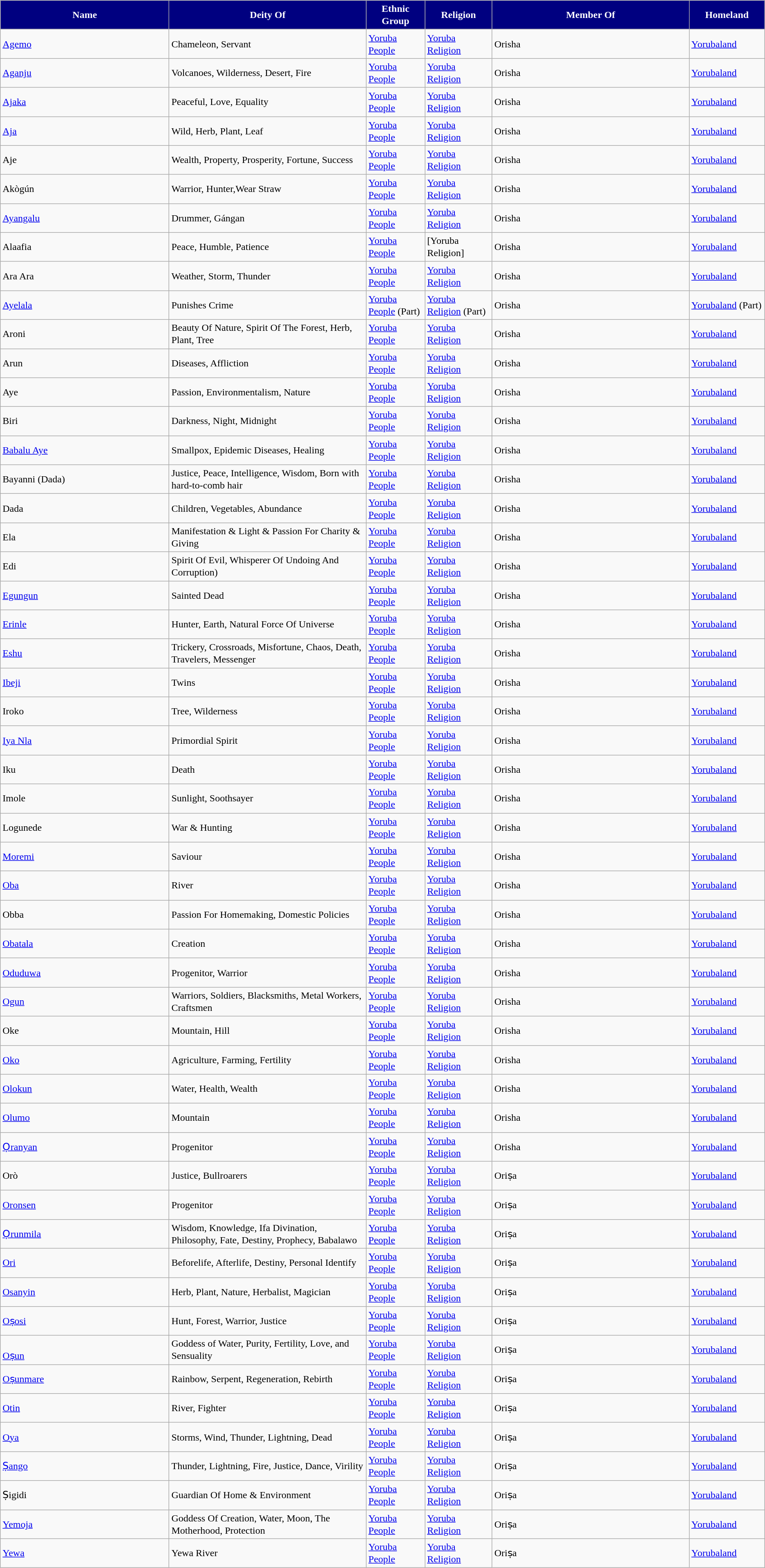<table class="wikitable" style="line-height:20px;text-align:left;">
<tr>
<th style="width:12%; color:#fff; background:navy;">Name</th>
<th style="width:14%; color:#fff; background:navy;">Deity Of</th>
<th style="width:4%; color:#fff; background:navy;">Ethnic Group</th>
<th style="width:4%; color:#fff; background:navy;">Religion</th>
<th style="width:14%; color:#fff; background:navy;">Member Of</th>
<th style="width:4%; color:#fff; background:navy;">Homeland</th>
</tr>
<tr>
<td><a href='#'>Agemo</a></td>
<td>Chameleon, Servant</td>
<td><a href='#'>Yoruba People</a></td>
<td><a href='#'>Yoruba Religion</a></td>
<td>Orisha</td>
<td><a href='#'>Yorubaland</a></td>
</tr>
<tr>
<td><a href='#'>Aganju</a></td>
<td>Volcanoes, Wilderness, Desert, Fire</td>
<td><a href='#'>Yoruba People</a></td>
<td><a href='#'>Yoruba Religion</a></td>
<td>Orisha</td>
<td><a href='#'>Yorubaland</a></td>
</tr>
<tr>
<td><a href='#'>Ajaka</a></td>
<td>Peaceful, Love, Equality</td>
<td><a href='#'>Yoruba People</a></td>
<td><a href='#'>Yoruba Religion</a></td>
<td>Orisha</td>
<td><a href='#'>Yorubaland</a></td>
</tr>
<tr>
<td><a href='#'>Aja</a></td>
<td>Wild, Herb, Plant, Leaf</td>
<td><a href='#'>Yoruba People</a></td>
<td><a href='#'>Yoruba Religion</a></td>
<td>Orisha</td>
<td><a href='#'>Yorubaland</a></td>
</tr>
<tr>
<td>Aje</td>
<td>Wealth, Property, Prosperity, Fortune, Success</td>
<td><a href='#'>Yoruba People</a></td>
<td><a href='#'>Yoruba Religion</a></td>
<td>Orisha</td>
<td><a href='#'>Yorubaland</a></td>
</tr>
<tr>
<td>Akògún</td>
<td>Warrior, Hunter,Wear Straw</td>
<td><a href='#'>Yoruba People</a></td>
<td><a href='#'>Yoruba Religion</a></td>
<td>Orisha</td>
<td><a href='#'>Yorubaland</a></td>
</tr>
<tr>
<td><a href='#'>Ayangalu</a></td>
<td>Drummer, Gángan</td>
<td><a href='#'>Yoruba People</a></td>
<td><a href='#'>Yoruba Religion</a></td>
<td>Orisha</td>
<td><a href='#'>Yorubaland</a></td>
</tr>
<tr>
<td>Alaafia</td>
<td>Peace, Humble, Patience</td>
<td><a href='#'>Yoruba People</a></td>
<td>[Yoruba Religion]</td>
<td>Orisha</td>
<td><a href='#'>Yorubaland</a></td>
</tr>
<tr>
<td>Ara Ara</td>
<td>Weather, Storm, Thunder</td>
<td><a href='#'>Yoruba People</a></td>
<td><a href='#'>Yoruba Religion</a></td>
<td>Orisha</td>
<td><a href='#'>Yorubaland</a></td>
</tr>
<tr>
<td><a href='#'>Ayelala</a></td>
<td>Punishes Crime</td>
<td><a href='#'>Yoruba People</a> (Part)</td>
<td><a href='#'>Yoruba Religion</a> (Part)</td>
<td>Orisha</td>
<td><a href='#'>Yorubaland</a> (Part)</td>
</tr>
<tr>
<td>Aroni</td>
<td>Beauty Of Nature, Spirit Of The Forest, Herb, Plant, Tree</td>
<td><a href='#'>Yoruba People</a></td>
<td><a href='#'>Yoruba Religion</a></td>
<td>Orisha</td>
<td><a href='#'>Yorubaland</a></td>
</tr>
<tr>
<td>Arun</td>
<td>Diseases, Affliction</td>
<td><a href='#'>Yoruba People</a></td>
<td><a href='#'>Yoruba Religion</a></td>
<td>Orisha</td>
<td><a href='#'>Yorubaland</a></td>
</tr>
<tr>
<td>Aye</td>
<td>Passion, Environmentalism, Nature</td>
<td><a href='#'>Yoruba People</a></td>
<td><a href='#'>Yoruba Religion</a></td>
<td>Orisha</td>
<td><a href='#'>Yorubaland</a></td>
</tr>
<tr>
<td>Biri</td>
<td>Darkness, Night, Midnight</td>
<td><a href='#'>Yoruba People</a></td>
<td><a href='#'>Yoruba Religion</a></td>
<td>Orisha</td>
<td><a href='#'>Yorubaland</a></td>
</tr>
<tr>
<td><a href='#'>Babalu Aye</a></td>
<td>Smallpox, Epidemic Diseases, Healing</td>
<td><a href='#'>Yoruba People</a></td>
<td><a href='#'>Yoruba Religion</a></td>
<td>Orisha</td>
<td><a href='#'>Yorubaland</a></td>
</tr>
<tr>
<td>Bayanni (Dada)</td>
<td>Justice, Peace, Intelligence, Wisdom, Born with hard-to-comb hair</td>
<td><a href='#'>Yoruba People</a></td>
<td><a href='#'>Yoruba Religion</a></td>
<td>Orisha</td>
<td><a href='#'>Yorubaland</a></td>
</tr>
<tr>
<td>Dada</td>
<td>Children, Vegetables, Abundance</td>
<td><a href='#'>Yoruba People</a></td>
<td><a href='#'>Yoruba Religion</a></td>
<td>Orisha</td>
<td><a href='#'>Yorubaland</a></td>
</tr>
<tr>
<td>Ela</td>
<td>Manifestation & Light & Passion For Charity & Giving</td>
<td><a href='#'>Yoruba People</a></td>
<td><a href='#'>Yoruba Religion</a></td>
<td>Orisha</td>
<td><a href='#'>Yorubaland</a></td>
</tr>
<tr>
<td>Edi</td>
<td>Spirit Of Evil, Whisperer Of Undoing And Corruption)</td>
<td><a href='#'>Yoruba People</a></td>
<td><a href='#'>Yoruba Religion</a></td>
<td>Orisha</td>
<td><a href='#'>Yorubaland</a></td>
</tr>
<tr>
<td><a href='#'>Egungun</a></td>
<td>Sainted Dead</td>
<td><a href='#'>Yoruba People</a></td>
<td><a href='#'>Yoruba Religion</a></td>
<td>Orisha</td>
<td><a href='#'>Yorubaland</a></td>
</tr>
<tr>
<td><a href='#'>Erinle</a></td>
<td>Hunter, Earth, Natural Force Of Universe</td>
<td><a href='#'>Yoruba People</a></td>
<td><a href='#'>Yoruba Religion</a></td>
<td>Orisha</td>
<td><a href='#'>Yorubaland</a></td>
</tr>
<tr>
<td><a href='#'>Eshu</a></td>
<td>Trickery, Crossroads, Misfortune, Chaos, Death, Travelers, Messenger</td>
<td><a href='#'>Yoruba People</a></td>
<td><a href='#'>Yoruba Religion</a></td>
<td>Orisha</td>
<td><a href='#'>Yorubaland</a></td>
</tr>
<tr>
<td><a href='#'>Ibeji</a></td>
<td>Twins</td>
<td><a href='#'>Yoruba People</a></td>
<td><a href='#'>Yoruba Religion</a></td>
<td>Orisha</td>
<td><a href='#'>Yorubaland</a></td>
</tr>
<tr>
<td>Iroko</td>
<td>Tree, Wilderness</td>
<td><a href='#'>Yoruba People</a></td>
<td><a href='#'>Yoruba Religion</a></td>
<td>Orisha</td>
<td><a href='#'>Yorubaland</a></td>
</tr>
<tr>
<td><a href='#'>Iya Nla</a></td>
<td>Primordial Spirit</td>
<td><a href='#'>Yoruba People</a></td>
<td><a href='#'>Yoruba Religion</a></td>
<td>Orisha</td>
<td><a href='#'>Yorubaland</a></td>
</tr>
<tr>
<td>Iku</td>
<td>Death</td>
<td><a href='#'>Yoruba People</a></td>
<td><a href='#'>Yoruba Religion</a></td>
<td>Orisha</td>
<td><a href='#'>Yorubaland</a></td>
</tr>
<tr>
<td>Imole</td>
<td>Sunlight, Soothsayer</td>
<td><a href='#'>Yoruba People</a></td>
<td><a href='#'>Yoruba Religion</a></td>
<td>Orisha</td>
<td><a href='#'>Yorubaland</a></td>
</tr>
<tr>
<td>Logunede</td>
<td>War & Hunting</td>
<td><a href='#'>Yoruba People</a></td>
<td><a href='#'>Yoruba Religion</a></td>
<td>Orisha</td>
<td><a href='#'>Yorubaland</a></td>
</tr>
<tr>
<td><a href='#'>Moremi</a></td>
<td>Saviour</td>
<td><a href='#'>Yoruba People</a></td>
<td><a href='#'>Yoruba Religion</a></td>
<td>Orisha</td>
<td><a href='#'>Yorubaland</a></td>
</tr>
<tr>
<td><a href='#'>Oba</a></td>
<td>River</td>
<td><a href='#'>Yoruba People</a></td>
<td><a href='#'>Yoruba Religion</a></td>
<td>Orisha</td>
<td><a href='#'>Yorubaland</a></td>
</tr>
<tr>
<td>Obba</td>
<td>Passion For Homemaking, Domestic Policies</td>
<td><a href='#'>Yoruba People</a></td>
<td><a href='#'>Yoruba Religion</a></td>
<td>Orisha</td>
<td><a href='#'>Yorubaland</a></td>
</tr>
<tr>
<td><a href='#'>Obatala</a></td>
<td>Creation</td>
<td><a href='#'>Yoruba People</a></td>
<td><a href='#'>Yoruba Religion</a></td>
<td>Orisha</td>
<td><a href='#'>Yorubaland</a></td>
</tr>
<tr>
<td><a href='#'>Oduduwa</a></td>
<td>Progenitor, Warrior</td>
<td><a href='#'>Yoruba People</a></td>
<td><a href='#'>Yoruba Religion</a></td>
<td>Orisha</td>
<td><a href='#'>Yorubaland</a></td>
</tr>
<tr>
<td><a href='#'>Ogun</a></td>
<td>Warriors, Soldiers, Blacksmiths, Metal Workers, Craftsmen</td>
<td><a href='#'>Yoruba People</a></td>
<td><a href='#'>Yoruba Religion</a></td>
<td>Orisha</td>
<td><a href='#'>Yorubaland</a></td>
</tr>
<tr>
<td>Oke</td>
<td>Mountain, Hill</td>
<td><a href='#'>Yoruba People</a></td>
<td><a href='#'>Yoruba Religion</a></td>
<td>Orisha</td>
<td><a href='#'>Yorubaland</a></td>
</tr>
<tr>
<td><a href='#'>Oko</a></td>
<td>Agriculture, Farming, Fertility</td>
<td><a href='#'>Yoruba People</a></td>
<td><a href='#'>Yoruba Religion</a></td>
<td>Orisha</td>
<td><a href='#'>Yorubaland</a></td>
</tr>
<tr>
<td><a href='#'>Olokun</a></td>
<td>Water, Health, Wealth</td>
<td><a href='#'>Yoruba People</a></td>
<td><a href='#'>Yoruba Religion</a></td>
<td>Orisha</td>
<td><a href='#'>Yorubaland</a></td>
</tr>
<tr>
<td><a href='#'>Olumo</a></td>
<td>Mountain</td>
<td><a href='#'>Yoruba People</a></td>
<td><a href='#'>Yoruba Religion</a></td>
<td>Orisha</td>
<td><a href='#'>Yorubaland</a></td>
</tr>
<tr>
<td><a href='#'>Ọranyan</a></td>
<td>Progenitor</td>
<td><a href='#'>Yoruba People</a></td>
<td><a href='#'>Yoruba Religion</a></td>
<td>Orisha</td>
<td><a href='#'>Yorubaland</a></td>
</tr>
<tr>
<td>Orò</td>
<td>Justice, Bullroarers</td>
<td><a href='#'>Yoruba People</a></td>
<td><a href='#'>Yoruba Religion</a></td>
<td>Oriṣa</td>
<td><a href='#'>Yorubaland</a></td>
</tr>
<tr>
<td><a href='#'>Oronsen</a></td>
<td>Progenitor</td>
<td><a href='#'>Yoruba People</a></td>
<td><a href='#'>Yoruba Religion</a></td>
<td>Oriṣa</td>
<td><a href='#'>Yorubaland</a></td>
</tr>
<tr>
<td><a href='#'>Ọrunmila</a></td>
<td>Wisdom, Knowledge, Ifa Divination, Philosophy, Fate, Destiny, Prophecy, Babalawo</td>
<td><a href='#'>Yoruba People</a></td>
<td><a href='#'>Yoruba Religion</a></td>
<td>Oriṣa</td>
<td><a href='#'>Yorubaland</a></td>
</tr>
<tr>
<td><a href='#'>Ori</a></td>
<td>Beforelife, Afterlife, Destiny, Personal Identify</td>
<td><a href='#'>Yoruba People</a></td>
<td><a href='#'>Yoruba Religion</a></td>
<td>Oriṣa</td>
<td><a href='#'>Yorubaland</a></td>
</tr>
<tr>
<td><a href='#'>Osanyin</a></td>
<td>Herb, Plant, Nature, Herbalist, Magician</td>
<td><a href='#'>Yoruba People</a></td>
<td><a href='#'>Yoruba Religion</a></td>
<td>Oriṣa</td>
<td><a href='#'>Yorubaland</a></td>
</tr>
<tr>
<td><a href='#'>Oṣosi</a></td>
<td>Hunt, Forest, Warrior, Justice</td>
<td><a href='#'>Yoruba People</a></td>
<td><a href='#'>Yoruba Religion</a></td>
<td>Oriṣa</td>
<td><a href='#'>Yorubaland</a></td>
</tr>
<tr>
<td><br><a href='#'>Oṣun</a></td>
<td>Goddess of Water, Purity, Fertility, Love, and Sensuality</td>
<td><a href='#'>Yoruba People</a></td>
<td><a href='#'>Yoruba Religion</a></td>
<td>Oriṣa</td>
<td><a href='#'>Yorubaland</a></td>
</tr>
<tr>
<td><a href='#'>Oṣunmare</a></td>
<td>Rainbow, Serpent, Regeneration, Rebirth</td>
<td><a href='#'>Yoruba People</a></td>
<td><a href='#'>Yoruba Religion</a></td>
<td>Oriṣa</td>
<td><a href='#'>Yorubaland</a></td>
</tr>
<tr>
<td><a href='#'>Otin</a></td>
<td>River, Fighter</td>
<td><a href='#'>Yoruba People</a></td>
<td><a href='#'>Yoruba Religion</a></td>
<td>Oriṣa</td>
<td><a href='#'>Yorubaland</a></td>
</tr>
<tr>
<td><a href='#'>Oya</a></td>
<td>Storms, Wind, Thunder, Lightning, Dead</td>
<td><a href='#'>Yoruba People</a></td>
<td><a href='#'>Yoruba Religion</a></td>
<td>Oriṣa</td>
<td><a href='#'>Yorubaland</a></td>
</tr>
<tr>
<td><a href='#'>Ṣango</a></td>
<td>Thunder, Lightning, Fire, Justice, Dance, Virility</td>
<td><a href='#'>Yoruba People</a></td>
<td><a href='#'>Yoruba Religion</a></td>
<td>Oriṣa</td>
<td><a href='#'>Yorubaland</a></td>
</tr>
<tr>
<td>Ṣigidi</td>
<td>Guardian Of Home & Environment</td>
<td><a href='#'>Yoruba People</a></td>
<td><a href='#'>Yoruba Religion</a></td>
<td>Oriṣa</td>
<td><a href='#'>Yorubaland</a></td>
</tr>
<tr>
<td><a href='#'>Yemoja</a></td>
<td>Goddess Of Creation, Water, Moon, The Motherhood, Protection</td>
<td><a href='#'>Yoruba People</a></td>
<td><a href='#'>Yoruba Religion</a></td>
<td>Oriṣa</td>
<td><a href='#'>Yorubaland</a></td>
</tr>
<tr>
<td><a href='#'>Yewa</a></td>
<td>Yewa River</td>
<td><a href='#'>Yoruba People</a></td>
<td><a href='#'>Yoruba Religion</a></td>
<td>Oriṣa</td>
<td><a href='#'>Yorubaland</a></td>
</tr>
</table>
